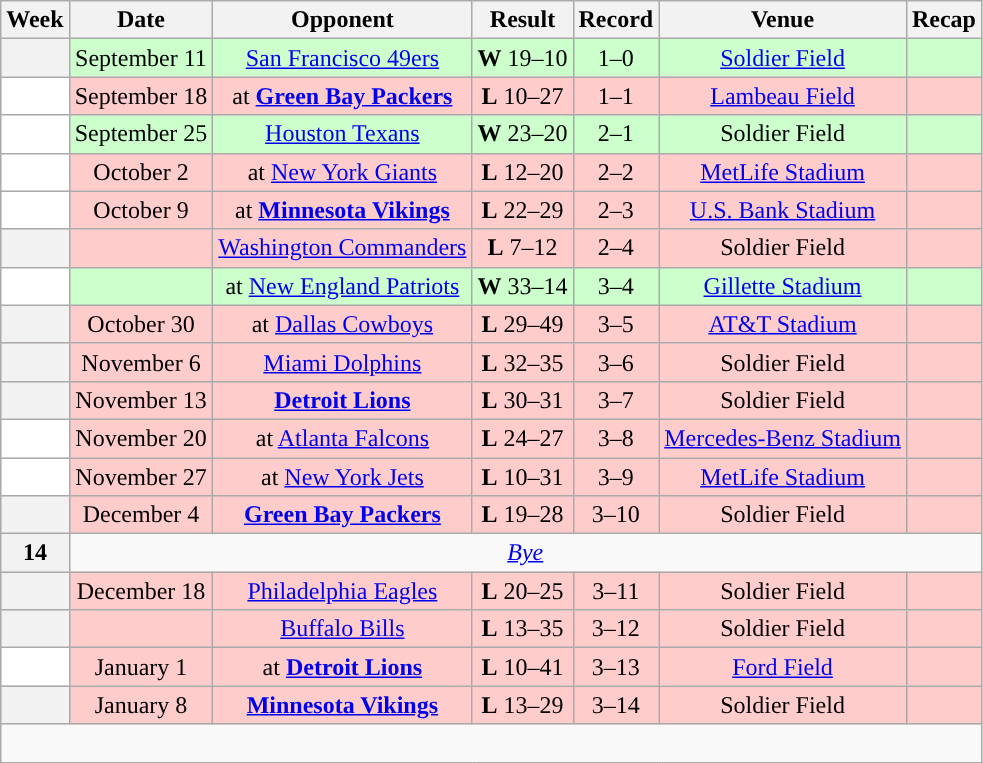<table class="wikitable" style="text-align:center">
<tr>
<th>Week</th>
<th>Date</th>
<th>Opponent</th>
<th>Result</th>
<th>Record</th>
<th>Venue</th>
<th>Recap</th>
</tr>
<tr style="background:#cfc">
<th><a href='#'></a></th>
<td>September 11</td>
<td><a href='#'>San Francisco 49ers</a></td>
<td><strong>W</strong> 19–10</td>
<td>1–0</td>
<td><a href='#'>Soldier Field</a></td>
<td></td>
</tr>
<tr style="background:#fcc">
<th style="background:white;color:#03202F"><a href='#'></a></th>
<td>September 18</td>
<td>at <strong><a href='#'>Green Bay Packers</a></strong></td>
<td><strong>L</strong> 10–27</td>
<td>1–1</td>
<td><a href='#'>Lambeau Field</a></td>
<td></td>
</tr>
<tr style="background:#cfc">
<th style="background:white;color:#df6108"><a href='#'></a></th>
<td>September 25</td>
<td><a href='#'>Houston Texans</a></td>
<td><strong>W</strong> 23–20</td>
<td>2–1</td>
<td>Soldier Field</td>
<td></td>
</tr>
<tr style="background:#fcc">
<th style="background:white;color:#03202F"><a href='#'></a></th>
<td>October 2</td>
<td>at <a href='#'>New York Giants</a></td>
<td><strong>L</strong> 12–20</td>
<td>2–2</td>
<td><a href='#'>MetLife Stadium</a></td>
<td></td>
</tr>
<tr style="background:#fcc">
<th style="background:white;color:#03202F"><a href='#'></a></th>
<td>October 9</td>
<td>at <strong><a href='#'>Minnesota Vikings</a></strong></td>
<td><strong>L</strong> 22–29</td>
<td>2–3</td>
<td><a href='#'>U.S. Bank Stadium</a></td>
<td></td>
</tr>
<tr style="background:#fcc">
<th><a href='#'></a></th>
<td></td>
<td><a href='#'>Washington Commanders</a></td>
<td><strong>L</strong> 7–12</td>
<td>2–4</td>
<td>Soldier Field</td>
<td></td>
</tr>
<tr style="background:#cfc">
<th style="background:white;color:#03202F"><a href='#'></a></th>
<td></td>
<td>at <a href='#'>New England Patriots</a></td>
<td><strong>W</strong> 33–14</td>
<td>3–4</td>
<td><a href='#'>Gillette Stadium</a></td>
<td></td>
</tr>
<tr style="background:#fcc">
<th><a href='#'></a></th>
<td>October 30</td>
<td>at <a href='#'>Dallas Cowboys</a></td>
<td><strong>L</strong> 29–49</td>
<td>3–5</td>
<td><a href='#'>AT&T Stadium</a></td>
<td></td>
</tr>
<tr style="background:#fcc">
<th><a href='#'></a></th>
<td>November 6</td>
<td><a href='#'>Miami Dolphins</a></td>
<td><strong>L</strong> 32–35</td>
<td>3–6</td>
<td>Soldier Field</td>
<td></td>
</tr>
<tr style="background:#fcc">
<th><a href='#'></a></th>
<td>November 13</td>
<td><strong><a href='#'>Detroit Lions</a></strong></td>
<td><strong>L</strong> 30–31</td>
<td>3–7</td>
<td>Soldier Field</td>
<td></td>
</tr>
<tr style="background:#fcc">
<th style="background:white;color:#03202F"><a href='#'></a></th>
<td>November 20</td>
<td>at <a href='#'>Atlanta Falcons</a></td>
<td><strong>L</strong> 24–27</td>
<td>3–8</td>
<td><a href='#'>Mercedes-Benz Stadium</a></td>
<td></td>
</tr>
<tr style="background:#fcc">
<th style="background:white;color:#03202F"><a href='#'></a></th>
<td>November 27</td>
<td>at <a href='#'>New York Jets</a></td>
<td><strong>L</strong> 10–31</td>
<td>3–9</td>
<td><a href='#'>MetLife Stadium</a></td>
<td></td>
</tr>
<tr style="background:#fcc">
<th><a href='#'></a></th>
<td>December 4</td>
<td><strong><a href='#'>Green Bay Packers</a></strong></td>
<td><strong>L</strong> 19–28</td>
<td>3–10</td>
<td>Soldier Field</td>
<td></td>
</tr>
<tr>
<th>14</th>
<td colspan="6"><em><a href='#'>Bye</a></em></td>
</tr>
<tr style="background:#fcc">
<th><a href='#'></a></th>
<td>December 18</td>
<td><a href='#'>Philadelphia Eagles</a></td>
<td><strong>L</strong> 20–25</td>
<td>3–11</td>
<td>Soldier Field</td>
<td></td>
</tr>
<tr style="background:#fcc">
<th><a href='#'></a></th>
<td></td>
<td><a href='#'>Buffalo Bills</a></td>
<td><strong>L</strong> 13–35</td>
<td>3–12</td>
<td>Soldier Field</td>
<td></td>
</tr>
<tr style="background:#fcc">
<th style="background:white;color:#03202F"><a href='#'></a></th>
<td>January 1</td>
<td>at <strong><a href='#'>Detroit Lions</a></strong></td>
<td><strong>L</strong> 10–41</td>
<td>3–13</td>
<td><a href='#'>Ford Field</a></td>
<td></td>
</tr>
<tr style="background:#fcc">
<th><a href='#'></a></th>
<td>January 8</td>
<td><strong><a href='#'>Minnesota Vikings</a></strong></td>
<td><strong>L</strong> 13–29</td>
<td>3–14</td>
<td>Soldier Field</td>
<td></td>
</tr>
<tr>
<td colspan="7"><br></td>
</tr>
</table>
